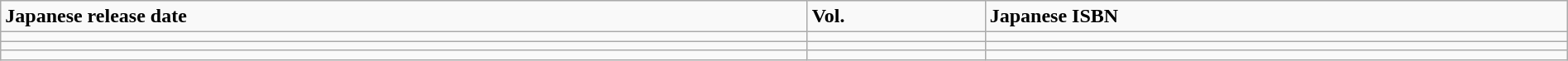<table class="wikitable" width="100%">
<tr>
<td><strong>Japanese release date</strong></td>
<td><strong>Vol.</strong></td>
<td><strong>Japanese ISBN</strong></td>
</tr>
<tr>
<td></td>
<td></td>
<td></td>
</tr>
<tr>
<td></td>
<td></td>
<td></td>
</tr>
<tr>
<td></td>
<td></td>
<td></td>
</tr>
</table>
